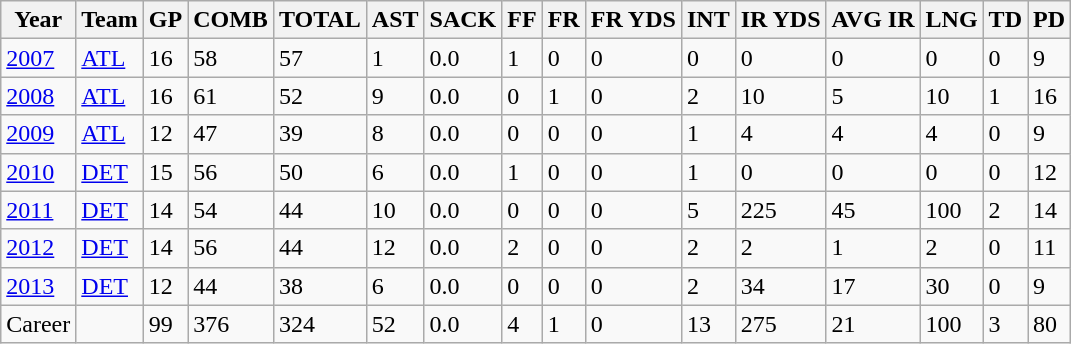<table class="wikitable">
<tr>
<th>Year</th>
<th>Team</th>
<th>GP</th>
<th>COMB</th>
<th>TOTAL</th>
<th>AST</th>
<th>SACK</th>
<th>FF</th>
<th>FR</th>
<th>FR YDS</th>
<th>INT</th>
<th>IR YDS</th>
<th>AVG IR</th>
<th>LNG</th>
<th>TD</th>
<th>PD</th>
</tr>
<tr>
<td><a href='#'>2007</a></td>
<td><a href='#'>ATL</a></td>
<td>16</td>
<td>58</td>
<td>57</td>
<td>1</td>
<td>0.0</td>
<td>1</td>
<td>0</td>
<td>0</td>
<td>0</td>
<td>0</td>
<td>0</td>
<td>0</td>
<td>0</td>
<td>9</td>
</tr>
<tr>
<td><a href='#'>2008</a></td>
<td><a href='#'>ATL</a></td>
<td>16</td>
<td>61</td>
<td>52</td>
<td>9</td>
<td>0.0</td>
<td>0</td>
<td>1</td>
<td>0</td>
<td>2</td>
<td>10</td>
<td>5</td>
<td>10</td>
<td>1</td>
<td>16</td>
</tr>
<tr>
<td><a href='#'>2009</a></td>
<td><a href='#'>ATL</a></td>
<td>12</td>
<td>47</td>
<td>39</td>
<td>8</td>
<td>0.0</td>
<td>0</td>
<td>0</td>
<td>0</td>
<td>1</td>
<td>4</td>
<td>4</td>
<td>4</td>
<td>0</td>
<td>9</td>
</tr>
<tr>
<td><a href='#'>2010</a></td>
<td><a href='#'>DET</a></td>
<td>15</td>
<td>56</td>
<td>50</td>
<td>6</td>
<td>0.0</td>
<td>1</td>
<td>0</td>
<td>0</td>
<td>1</td>
<td>0</td>
<td>0</td>
<td>0</td>
<td>0</td>
<td>12</td>
</tr>
<tr>
<td><a href='#'>2011</a></td>
<td><a href='#'>DET</a></td>
<td>14</td>
<td>54</td>
<td>44</td>
<td>10</td>
<td>0.0</td>
<td>0</td>
<td>0</td>
<td>0</td>
<td>5</td>
<td>225</td>
<td>45</td>
<td>100</td>
<td>2</td>
<td>14</td>
</tr>
<tr>
<td><a href='#'>2012</a></td>
<td><a href='#'>DET</a></td>
<td>14</td>
<td>56</td>
<td>44</td>
<td>12</td>
<td>0.0</td>
<td>2</td>
<td>0</td>
<td>0</td>
<td>2</td>
<td>2</td>
<td>1</td>
<td>2</td>
<td>0</td>
<td>11</td>
</tr>
<tr>
<td><a href='#'>2013</a></td>
<td><a href='#'>DET</a></td>
<td>12</td>
<td>44</td>
<td>38</td>
<td>6</td>
<td>0.0</td>
<td>0</td>
<td>0</td>
<td>0</td>
<td>2</td>
<td>34</td>
<td>17</td>
<td>30</td>
<td>0</td>
<td>9</td>
</tr>
<tr>
<td>Career</td>
<td></td>
<td>99</td>
<td>376</td>
<td>324</td>
<td>52</td>
<td>0.0</td>
<td>4</td>
<td>1</td>
<td>0</td>
<td>13</td>
<td>275</td>
<td>21</td>
<td>100</td>
<td>3</td>
<td>80</td>
</tr>
</table>
